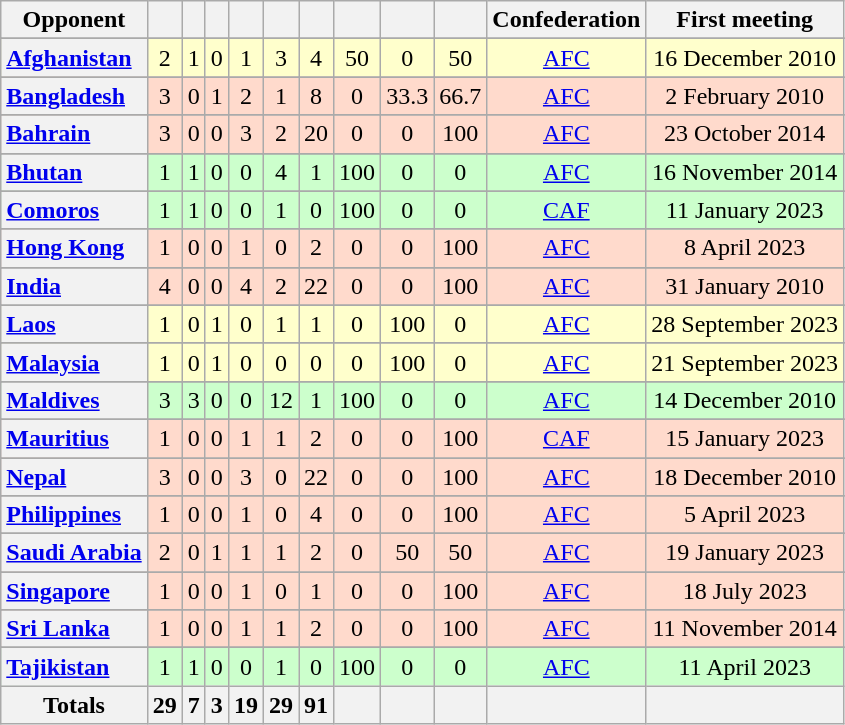<table class="wikitable plainrowheaders sortable" style="text-align:center">
<tr>
<th scope="col">Opponent</th>
<th scope="col"></th>
<th scope="col"></th>
<th scope="col"></th>
<th scope="col"></th>
<th scope="col"></th>
<th scope="col"></th>
<th scope="col"></th>
<th scope="col"></th>
<th scope="col"></th>
<th>Confederation</th>
<th>First meeting</th>
</tr>
<tr>
</tr>
<tr bgcolor="FFFFCC">
<th scope="row" style="text-align:left;"><strong></strong> <a href='#'>Afghanistan</a></th>
<td>2</td>
<td>1</td>
<td>0</td>
<td>1</td>
<td>3</td>
<td>4</td>
<td>50</td>
<td>0</td>
<td>50</td>
<td><a href='#'>AFC</a></td>
<td>16 December 2010</td>
</tr>
<tr>
</tr>
<tr bgcolor="FFDACC">
<th scope="row" style="text-align:left;"><strong></strong> <a href='#'>Bangladesh</a></th>
<td>3</td>
<td>0</td>
<td>1</td>
<td>2</td>
<td>1</td>
<td>8</td>
<td>0</td>
<td>33.3</td>
<td>66.7</td>
<td><a href='#'>AFC</a></td>
<td>2 February 2010</td>
</tr>
<tr>
</tr>
<tr bgcolor="FFDACC">
<th scope="row" style="text-align:left;"><strong></strong> <a href='#'>Bahrain</a></th>
<td>3</td>
<td>0</td>
<td>0</td>
<td>3</td>
<td>2</td>
<td>20</td>
<td>0</td>
<td>0</td>
<td>100</td>
<td><a href='#'>AFC</a></td>
<td>23 October 2014</td>
</tr>
<tr>
</tr>
<tr bgcolor="CCFFCC">
<th scope="row" style="text-align:left;"><strong></strong> <a href='#'>Bhutan</a></th>
<td>1</td>
<td>1</td>
<td>0</td>
<td>0</td>
<td>4</td>
<td>1</td>
<td>100</td>
<td>0</td>
<td>0</td>
<td><a href='#'>AFC</a></td>
<td>16 November 2014</td>
</tr>
<tr>
</tr>
<tr bgcolor="CCFFCC">
<th scope="row" style="text-align:left;"><strong></strong> <a href='#'>Comoros</a></th>
<td>1</td>
<td>1</td>
<td>0</td>
<td>0</td>
<td>1</td>
<td>0</td>
<td>100</td>
<td>0</td>
<td>0</td>
<td><a href='#'>CAF</a></td>
<td>11 January 2023</td>
</tr>
<tr>
</tr>
<tr bgcolor="FFDACC">
<th scope="row" style="text-align:left;"><strong></strong> <a href='#'>Hong Kong</a></th>
<td>1</td>
<td>0</td>
<td>0</td>
<td>1</td>
<td>0</td>
<td>2</td>
<td>0</td>
<td>0</td>
<td>100</td>
<td><a href='#'>AFC</a></td>
<td>8 April 2023</td>
</tr>
<tr>
</tr>
<tr bgcolor="FFDACC">
<th scope="row" style="text-align:left;"><strong></strong> <a href='#'>India</a></th>
<td>4</td>
<td>0</td>
<td>0</td>
<td>4</td>
<td>2</td>
<td>22</td>
<td>0</td>
<td>0</td>
<td>100</td>
<td><a href='#'>AFC</a></td>
<td>31 January 2010</td>
</tr>
<tr>
</tr>
<tr bgcolor="FFFFCC">
<th scope="row" style="text-align:left;"><strong></strong> <a href='#'>Laos</a></th>
<td>1</td>
<td>0</td>
<td>1</td>
<td>0</td>
<td>1</td>
<td>1</td>
<td>0</td>
<td>100</td>
<td>0</td>
<td><a href='#'>AFC</a></td>
<td>28 September 2023</td>
</tr>
<tr>
</tr>
<tr bgcolor="FFFFCC">
<th scope="row" style="text-align:left;"><strong></strong> <a href='#'>Malaysia</a></th>
<td>1</td>
<td>0</td>
<td>1</td>
<td>0</td>
<td>0</td>
<td>0</td>
<td>0</td>
<td>100</td>
<td>0</td>
<td><a href='#'>AFC</a></td>
<td>21 September 2023</td>
</tr>
<tr>
</tr>
<tr bgcolor="CCFFCC">
<th scope="row" style="text-align:left;"><strong></strong> <a href='#'>Maldives</a></th>
<td>3</td>
<td>3</td>
<td>0</td>
<td>0</td>
<td>12</td>
<td>1</td>
<td>100</td>
<td>0</td>
<td>0</td>
<td><a href='#'>AFC</a></td>
<td>14 December 2010</td>
</tr>
<tr>
</tr>
<tr bgcolor="FFDACC">
<th scope="row" style="text-align:left;"><strong></strong> <a href='#'>Mauritius</a></th>
<td>1</td>
<td>0</td>
<td>0</td>
<td>1</td>
<td>1</td>
<td>2</td>
<td>0</td>
<td>0</td>
<td>100</td>
<td><a href='#'>CAF</a></td>
<td>15 January 2023</td>
</tr>
<tr>
</tr>
<tr bgcolor="FFDACC">
<th scope="row" style="text-align:left;"><strong></strong> <a href='#'>Nepal</a></th>
<td>3</td>
<td>0</td>
<td>0</td>
<td>3</td>
<td>0</td>
<td>22</td>
<td>0</td>
<td>0</td>
<td>100</td>
<td><a href='#'>AFC</a></td>
<td>18 December 2010</td>
</tr>
<tr>
</tr>
<tr bgcolor="FFDACC">
<th scope="row" style="text-align:left;"><strong></strong> <a href='#'>Philippines</a></th>
<td>1</td>
<td>0</td>
<td>0</td>
<td>1</td>
<td>0</td>
<td>4</td>
<td>0</td>
<td>0</td>
<td>100</td>
<td><a href='#'>AFC</a></td>
<td>5 April 2023</td>
</tr>
<tr>
</tr>
<tr bgcolor="FFDACC">
<th scope="row" style="text-align:left;"><strong></strong> <a href='#'>Saudi Arabia</a></th>
<td>2</td>
<td>0</td>
<td>1</td>
<td>1</td>
<td>1</td>
<td>2</td>
<td>0</td>
<td>50</td>
<td>50</td>
<td><a href='#'>AFC</a></td>
<td>19 January 2023</td>
</tr>
<tr>
</tr>
<tr bgcolor="FFDACC">
<th scope="row" style="text-align:left;"><strong></strong> <a href='#'>Singapore</a></th>
<td>1</td>
<td>0</td>
<td>0</td>
<td>1</td>
<td>0</td>
<td>1</td>
<td>0</td>
<td>0</td>
<td>100</td>
<td><a href='#'>AFC</a></td>
<td>18 July 2023</td>
</tr>
<tr>
</tr>
<tr bgcolor="FFDACC">
<th scope="row" style="text-align:left;"><strong></strong> <a href='#'>Sri Lanka</a></th>
<td>1</td>
<td>0</td>
<td>0</td>
<td>1</td>
<td>1</td>
<td>2</td>
<td>0</td>
<td>0</td>
<td>100</td>
<td><a href='#'>AFC</a></td>
<td>11 November 2014</td>
</tr>
<tr>
</tr>
<tr bgcolor="CCFFCC">
<th scope="row" style="text-align:left;"><strong></strong> <a href='#'>Tajikistan</a></th>
<td>1</td>
<td>1</td>
<td>0</td>
<td>0</td>
<td>1</td>
<td>0</td>
<td>100</td>
<td>0</td>
<td>0</td>
<td><a href='#'>AFC</a></td>
<td>11 April 2023</td>
</tr>
<tr class="sortbottom">
<th>Totals</th>
<th>29</th>
<th>7</th>
<th>3</th>
<th>19</th>
<th>29</th>
<th>91</th>
<th></th>
<th></th>
<th></th>
<th></th>
<th></th>
</tr>
</table>
